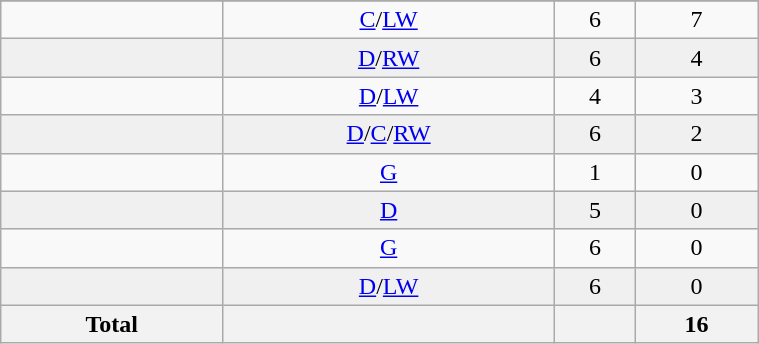<table class="wikitable sortable" width ="40%">
<tr align="center">
</tr>
<tr align="center" bgcolor="">
<td></td>
<td><a href='#'>C</a>/<a href='#'>LW</a></td>
<td>6</td>
<td>7</td>
</tr>
<tr align="center" bgcolor="f0f0f0">
<td></td>
<td><a href='#'>D</a>/<a href='#'>RW</a></td>
<td>6</td>
<td>4</td>
</tr>
<tr align="center" bgcolor="">
<td></td>
<td><a href='#'>D</a>/<a href='#'>LW</a></td>
<td>4</td>
<td>3</td>
</tr>
<tr align="center" bgcolor="f0f0f0">
<td></td>
<td><a href='#'>D</a>/<a href='#'>C</a>/<a href='#'>RW</a></td>
<td>6</td>
<td>2</td>
</tr>
<tr align="center" bgcolor="">
<td></td>
<td><a href='#'>G</a></td>
<td>1</td>
<td>0</td>
</tr>
<tr align="center" bgcolor="f0f0f0">
<td></td>
<td><a href='#'>D</a></td>
<td>5</td>
<td>0</td>
</tr>
<tr align="center" bgcolor="">
<td></td>
<td><a href='#'>G</a></td>
<td>6</td>
<td>0</td>
</tr>
<tr align="center" bgcolor="f0f0f0">
<td></td>
<td><a href='#'>D</a>/<a href='#'>LW</a></td>
<td>6</td>
<td>0</td>
</tr>
<tr>
<th>Total</th>
<th></th>
<th></th>
<th>16</th>
</tr>
</table>
